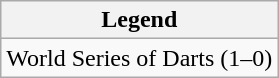<table class="wikitable">
<tr>
<th>Legend</th>
</tr>
<tr>
<td>World Series of Darts (1–0)</td>
</tr>
</table>
